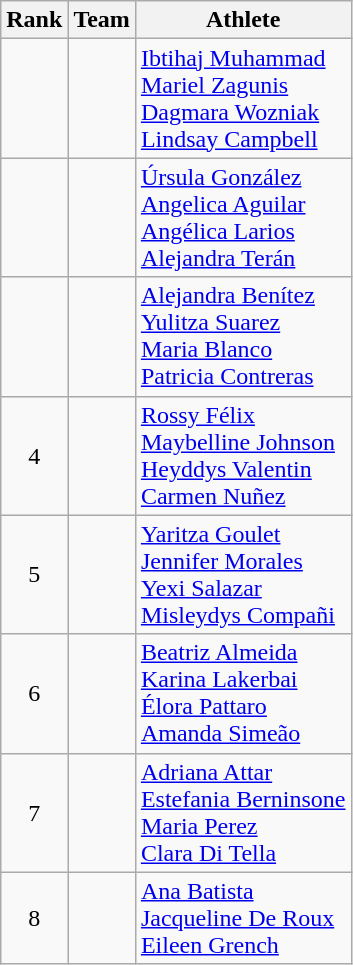<table class="wikitable sortable" style="text-align:center">
<tr>
<th>Rank</th>
<th>Team</th>
<th class="unsortable">Athlete</th>
</tr>
<tr>
<td></td>
<td align="left"></td>
<td align="left"><a href='#'>Ibtihaj Muhammad</a><br><a href='#'>Mariel Zagunis</a><br><a href='#'>Dagmara Wozniak</a><br><a href='#'>Lindsay Campbell</a></td>
</tr>
<tr>
<td></td>
<td align="left"></td>
<td align="left"><a href='#'>Úrsula González</a><br><a href='#'>Angelica Aguilar</a><br><a href='#'>Angélica Larios</a><br><a href='#'>Alejandra Terán</a></td>
</tr>
<tr>
<td></td>
<td align="left"></td>
<td align="left"><a href='#'>Alejandra Benítez</a><br><a href='#'>Yulitza Suarez</a><br><a href='#'>Maria Blanco</a><br><a href='#'>Patricia Contreras</a></td>
</tr>
<tr>
<td>4</td>
<td align="left"></td>
<td align="left"><a href='#'>Rossy Félix</a><br><a href='#'>Maybelline Johnson</a><br><a href='#'>Heyddys Valentin</a><br><a href='#'>Carmen Nuñez</a></td>
</tr>
<tr>
<td>5</td>
<td align="left"></td>
<td align="left"><a href='#'>Yaritza Goulet</a><br><a href='#'>Jennifer Morales</a><br><a href='#'>Yexi Salazar</a><br><a href='#'>Misleydys Compañi</a></td>
</tr>
<tr>
<td>6</td>
<td align="left"></td>
<td align="left"><a href='#'>Beatriz Almeida</a><br><a href='#'>Karina Lakerbai</a><br><a href='#'>Élora Pattaro</a><br><a href='#'>Amanda Simeão</a></td>
</tr>
<tr>
<td>7</td>
<td align="left"></td>
<td align="left"><a href='#'>Adriana Attar</a><br><a href='#'>Estefania Berninsone</a><br><a href='#'>Maria Perez</a><br><a href='#'>Clara Di Tella</a></td>
</tr>
<tr>
<td>8</td>
<td align="left"></td>
<td align="left"><a href='#'>Ana Batista</a><br><a href='#'>Jacqueline De Roux</a><br><a href='#'>Eileen Grench</a></td>
</tr>
</table>
